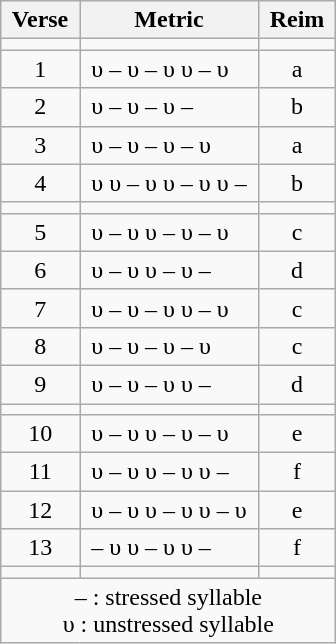<table class="wikitable float-right">
<tr>
<th> Verse </th>
<th>Metric</th>
<th> Reim </th>
</tr>
<tr>
<td></td>
<td></td>
<td></td>
</tr>
<tr>
<td style="text-align:center">1</td>
<td> υ – υ – υ υ – υ </td>
<td style="text-align:center">a</td>
</tr>
<tr>
<td style="text-align:center">2</td>
<td> υ – υ – υ – </td>
<td style="text-align:center">b</td>
</tr>
<tr>
<td style="text-align:center">3</td>
<td> υ – υ – υ – υ </td>
<td style="text-align:center">a</td>
</tr>
<tr>
<td style="text-align:center">4</td>
<td> υ υ – υ υ – υ υ – </td>
<td style="text-align:center">b</td>
</tr>
<tr>
<td></td>
<td></td>
<td></td>
</tr>
<tr>
<td style="text-align:center">5</td>
<td> υ – υ υ – υ – υ </td>
<td style="text-align:center">c</td>
</tr>
<tr>
<td style="text-align:center">6</td>
<td> υ – υ υ – υ – </td>
<td style="text-align:center">d</td>
</tr>
<tr>
<td style="text-align:center">7</td>
<td> υ – υ – υ υ – υ </td>
<td style="text-align:center">c</td>
</tr>
<tr>
<td style="text-align:center">8</td>
<td> υ – υ – υ – υ </td>
<td style="text-align:center">c</td>
</tr>
<tr>
<td style="text-align:center">9</td>
<td> υ – υ – υ υ – </td>
<td style="text-align:center">d</td>
</tr>
<tr>
<td></td>
<td></td>
<td></td>
</tr>
<tr>
<td style="text-align:center">10</td>
<td> υ – υ υ – υ – υ </td>
<td style="text-align:center">e</td>
</tr>
<tr>
<td style="text-align:center">11</td>
<td> υ – υ υ – υ υ – </td>
<td style="text-align:center">f</td>
</tr>
<tr>
<td style="text-align:center">12</td>
<td> υ – υ υ – υ υ – υ </td>
<td style="text-align:center">e</td>
</tr>
<tr>
<td style="text-align:center">13</td>
<td> – υ υ – υ υ – </td>
<td style="text-align:center">f</td>
</tr>
<tr>
<td></td>
<td></td>
<td></td>
</tr>
<tr style="text-align:center">
<td colspan="3">– : stressed syllable<br> υ : unstressed syllable</td>
</tr>
</table>
